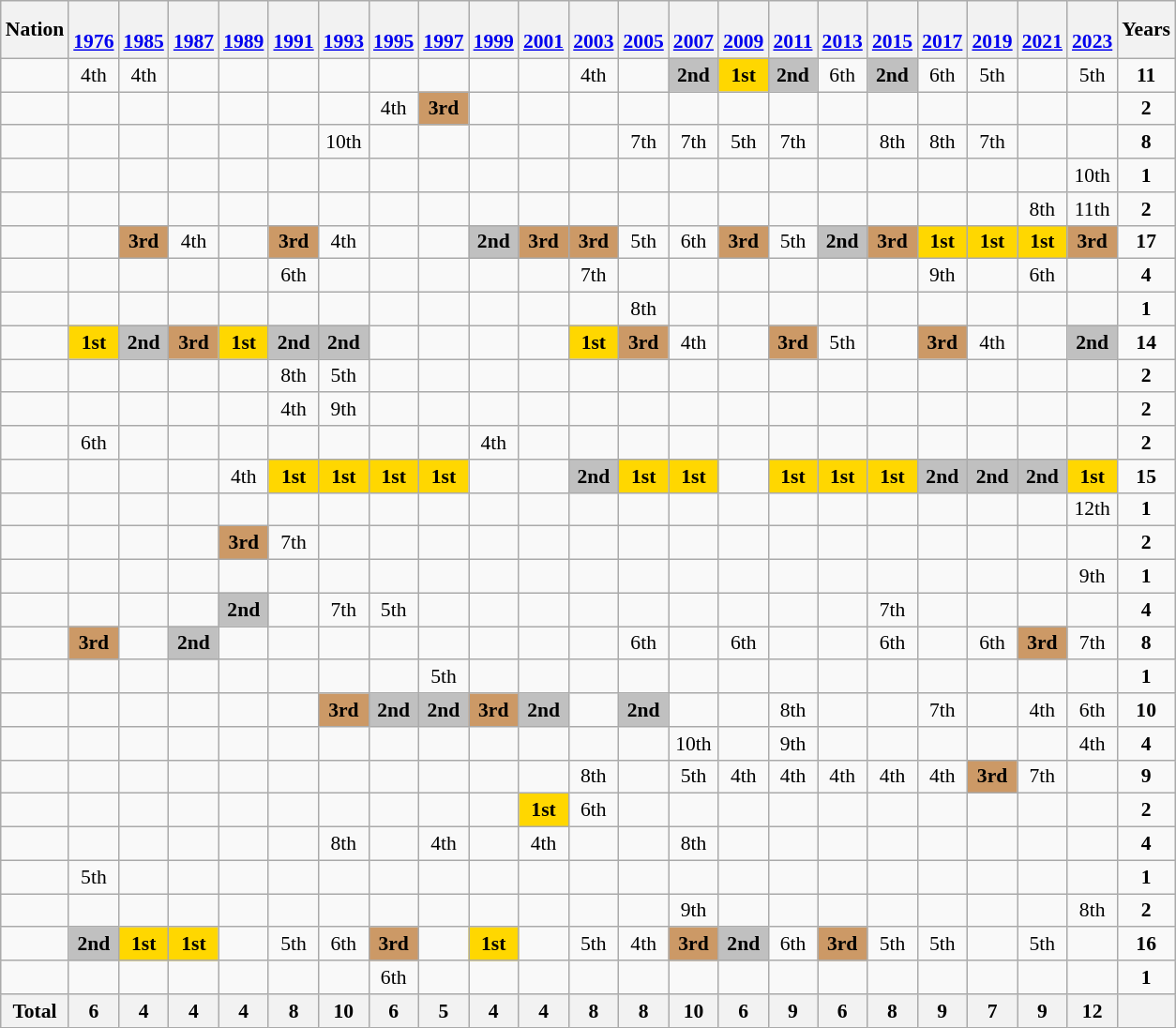<table class="wikitable" style="text-align:center; font-size:90%">
<tr>
<th>Nation</th>
<th><br><a href='#'>1976</a></th>
<th><br><a href='#'>1985</a></th>
<th><br><a href='#'>1987</a></th>
<th><br><a href='#'>1989</a></th>
<th><br><a href='#'>1991</a></th>
<th><br><a href='#'>1993</a></th>
<th><br><a href='#'>1995</a></th>
<th><br><a href='#'>1997</a></th>
<th><br><a href='#'>1999</a></th>
<th><br><a href='#'>2001</a></th>
<th><br><a href='#'>2003</a></th>
<th><br><a href='#'>2005</a></th>
<th><br><a href='#'>2007</a></th>
<th><br><a href='#'>2009</a></th>
<th><br><a href='#'>2011</a></th>
<th><br><a href='#'>2013</a></th>
<th><br><a href='#'>2015</a></th>
<th><br><a href='#'>2017</a></th>
<th><br><a href='#'>2019</a></th>
<th><br><a href='#'>2021</a></th>
<th><br><a href='#'>2023</a></th>
<th>Years</th>
</tr>
<tr>
<td align=left></td>
<td>4th</td>
<td>4th</td>
<td></td>
<td></td>
<td></td>
<td></td>
<td></td>
<td></td>
<td></td>
<td></td>
<td>4th</td>
<td></td>
<td bgcolor=silver><strong>2nd</strong></td>
<td bgcolor=gold><strong>1st</strong></td>
<td bgcolor=silver><strong>2nd</strong></td>
<td>6th</td>
<td bgcolor=silver><strong>2nd</strong></td>
<td>6th</td>
<td>5th</td>
<td></td>
<td>5th</td>
<td><strong>11</strong></td>
</tr>
<tr>
<td align=left></td>
<td></td>
<td></td>
<td></td>
<td></td>
<td></td>
<td></td>
<td>4th</td>
<td bgcolor=#cc9966><strong>3rd</strong></td>
<td></td>
<td></td>
<td></td>
<td></td>
<td></td>
<td></td>
<td></td>
<td></td>
<td></td>
<td></td>
<td></td>
<td></td>
<td></td>
<td><strong>2</strong></td>
</tr>
<tr>
<td align=left></td>
<td></td>
<td></td>
<td></td>
<td></td>
<td></td>
<td>10th</td>
<td></td>
<td></td>
<td></td>
<td></td>
<td></td>
<td>7th</td>
<td>7th</td>
<td>5th</td>
<td>7th</td>
<td></td>
<td>8th</td>
<td>8th</td>
<td>7th</td>
<td></td>
<td></td>
<td><strong>8</strong></td>
</tr>
<tr>
<td align=left></td>
<td></td>
<td></td>
<td></td>
<td></td>
<td></td>
<td></td>
<td></td>
<td></td>
<td></td>
<td></td>
<td></td>
<td></td>
<td></td>
<td></td>
<td></td>
<td></td>
<td></td>
<td></td>
<td></td>
<td></td>
<td>10th</td>
<td><strong>1</strong></td>
</tr>
<tr>
<td align=left></td>
<td></td>
<td></td>
<td></td>
<td></td>
<td></td>
<td></td>
<td></td>
<td></td>
<td></td>
<td></td>
<td></td>
<td></td>
<td></td>
<td></td>
<td></td>
<td></td>
<td></td>
<td></td>
<td></td>
<td>8th</td>
<td>11th</td>
<td><strong>2</strong></td>
</tr>
<tr>
<td align=left></td>
<td></td>
<td bgcolor=#cc9966><strong>3rd</strong></td>
<td>4th</td>
<td></td>
<td bgcolor=#cc9966><strong>3rd</strong></td>
<td>4th</td>
<td></td>
<td></td>
<td bgcolor=silver><strong>2nd</strong></td>
<td bgcolor=#cc9966><strong>3rd</strong></td>
<td bgcolor=#cc9966><strong>3rd</strong></td>
<td>5th</td>
<td>6th</td>
<td bgcolor=#cc9966><strong>3rd</strong></td>
<td>5th</td>
<td bgcolor=silver><strong>2nd</strong></td>
<td bgcolor=#cc9966><strong>3rd</strong></td>
<td bgcolor=gold><strong>1st</strong></td>
<td bgcolor=gold><strong>1st</strong></td>
<td bgcolor=gold><strong>1st</strong></td>
<td bgcolor=#cc9966><strong>3rd</strong></td>
<td><strong>17</strong></td>
</tr>
<tr>
<td align=left></td>
<td></td>
<td></td>
<td></td>
<td></td>
<td>6th</td>
<td></td>
<td></td>
<td></td>
<td></td>
<td></td>
<td>7th</td>
<td></td>
<td></td>
<td></td>
<td></td>
<td></td>
<td></td>
<td>9th</td>
<td></td>
<td>6th</td>
<td></td>
<td><strong>4</strong></td>
</tr>
<tr>
<td align=left></td>
<td></td>
<td></td>
<td></td>
<td></td>
<td></td>
<td></td>
<td></td>
<td></td>
<td></td>
<td></td>
<td></td>
<td>8th</td>
<td></td>
<td></td>
<td></td>
<td></td>
<td></td>
<td></td>
<td></td>
<td></td>
<td></td>
<td><strong>1</strong></td>
</tr>
<tr>
<td align=left></td>
<td bgcolor=gold><strong>1st</strong></td>
<td bgcolor=silver><strong>2nd</strong></td>
<td bgcolor=#cc9966><strong>3rd</strong></td>
<td bgcolor=gold><strong>1st</strong></td>
<td bgcolor=silver><strong>2nd</strong></td>
<td bgcolor=silver><strong>2nd</strong></td>
<td></td>
<td></td>
<td></td>
<td></td>
<td bgcolor=gold><strong>1st</strong></td>
<td bgcolor=#cc9966><strong>3rd</strong></td>
<td>4th</td>
<td></td>
<td bgcolor=#cc9966><strong>3rd</strong></td>
<td>5th</td>
<td></td>
<td bgcolor=#cc9966><strong>3rd</strong></td>
<td>4th</td>
<td></td>
<td bgcolor=silver><strong>2nd</strong></td>
<td><strong>14</strong></td>
</tr>
<tr>
<td align=left></td>
<td></td>
<td></td>
<td></td>
<td></td>
<td>8th</td>
<td>5th</td>
<td></td>
<td></td>
<td></td>
<td></td>
<td></td>
<td></td>
<td></td>
<td></td>
<td></td>
<td></td>
<td></td>
<td></td>
<td></td>
<td></td>
<td></td>
<td><strong>2</strong></td>
</tr>
<tr>
<td align=left></td>
<td></td>
<td></td>
<td></td>
<td></td>
<td>4th</td>
<td>9th</td>
<td></td>
<td></td>
<td></td>
<td></td>
<td></td>
<td></td>
<td></td>
<td></td>
<td></td>
<td></td>
<td></td>
<td></td>
<td></td>
<td></td>
<td></td>
<td><strong>2</strong></td>
</tr>
<tr>
<td align=left></td>
<td>6th</td>
<td></td>
<td></td>
<td></td>
<td></td>
<td></td>
<td></td>
<td></td>
<td>4th</td>
<td></td>
<td></td>
<td></td>
<td></td>
<td></td>
<td></td>
<td></td>
<td></td>
<td></td>
<td></td>
<td></td>
<td></td>
<td><strong>2</strong></td>
</tr>
<tr>
<td align=left></td>
<td></td>
<td></td>
<td></td>
<td>4th</td>
<td bgcolor=gold><strong>1st</strong></td>
<td bgcolor=gold><strong>1st</strong></td>
<td bgcolor=gold><strong>1st</strong></td>
<td bgcolor=gold><strong>1st</strong></td>
<td></td>
<td></td>
<td bgcolor=silver><strong>2nd</strong></td>
<td bgcolor=gold><strong>1st</strong></td>
<td bgcolor=gold><strong>1st</strong></td>
<td></td>
<td bgcolor=gold><strong>1st</strong></td>
<td bgcolor=gold><strong>1st</strong></td>
<td bgcolor=gold><strong>1st</strong></td>
<td bgcolor=silver><strong>2nd</strong></td>
<td bgcolor=silver><strong>2nd</strong></td>
<td bgcolor=silver><strong>2nd</strong></td>
<td bgcolor=gold><strong>1st</strong></td>
<td><strong>15</strong></td>
</tr>
<tr>
<td align=left></td>
<td></td>
<td></td>
<td></td>
<td></td>
<td></td>
<td></td>
<td></td>
<td></td>
<td></td>
<td></td>
<td></td>
<td></td>
<td></td>
<td></td>
<td></td>
<td></td>
<td></td>
<td></td>
<td></td>
<td></td>
<td>12th</td>
<td><strong>1</strong></td>
</tr>
<tr>
<td align=left></td>
<td></td>
<td></td>
<td></td>
<td bgcolor=#cc9966><strong>3rd</strong></td>
<td>7th</td>
<td></td>
<td></td>
<td></td>
<td></td>
<td></td>
<td></td>
<td></td>
<td></td>
<td></td>
<td></td>
<td></td>
<td></td>
<td></td>
<td></td>
<td></td>
<td></td>
<td><strong>2</strong></td>
</tr>
<tr>
<td align=left></td>
<td></td>
<td></td>
<td></td>
<td></td>
<td></td>
<td></td>
<td></td>
<td></td>
<td></td>
<td></td>
<td></td>
<td></td>
<td></td>
<td></td>
<td></td>
<td></td>
<td></td>
<td></td>
<td></td>
<td></td>
<td>9th</td>
<td><strong>1</strong></td>
</tr>
<tr>
<td align=left></td>
<td></td>
<td></td>
<td></td>
<td bgcolor=silver><strong>2nd</strong></td>
<td></td>
<td>7th</td>
<td>5th</td>
<td></td>
<td></td>
<td></td>
<td></td>
<td></td>
<td></td>
<td></td>
<td></td>
<td></td>
<td>7th</td>
<td></td>
<td></td>
<td></td>
<td></td>
<td><strong>4</strong></td>
</tr>
<tr>
<td align=left></td>
<td bgcolor=#cc9966><strong>3rd</strong></td>
<td></td>
<td bgcolor=silver><strong>2nd</strong></td>
<td></td>
<td></td>
<td></td>
<td></td>
<td></td>
<td></td>
<td></td>
<td></td>
<td>6th</td>
<td></td>
<td>6th</td>
<td></td>
<td></td>
<td>6th</td>
<td></td>
<td>6th</td>
<td bgcolor=#cc9966><strong>3rd</strong></td>
<td>7th</td>
<td><strong>8</strong></td>
</tr>
<tr>
<td align=left></td>
<td></td>
<td></td>
<td></td>
<td></td>
<td></td>
<td></td>
<td></td>
<td>5th</td>
<td></td>
<td></td>
<td></td>
<td></td>
<td></td>
<td></td>
<td></td>
<td></td>
<td></td>
<td></td>
<td></td>
<td></td>
<td></td>
<td><strong>1</strong></td>
</tr>
<tr>
<td align=left></td>
<td></td>
<td></td>
<td></td>
<td></td>
<td></td>
<td bgcolor=#cc9966><strong>3rd</strong></td>
<td bgcolor=silver><strong>2nd</strong></td>
<td bgcolor=silver><strong>2nd</strong></td>
<td bgcolor=#cc9966><strong>3rd</strong></td>
<td bgcolor=silver><strong>2nd</strong></td>
<td></td>
<td bgcolor=silver><strong>2nd</strong></td>
<td></td>
<td></td>
<td>8th</td>
<td></td>
<td></td>
<td>7th</td>
<td></td>
<td>4th</td>
<td>6th</td>
<td><strong>10</strong></td>
</tr>
<tr>
<td align=left></td>
<td></td>
<td></td>
<td></td>
<td></td>
<td></td>
<td></td>
<td></td>
<td></td>
<td></td>
<td></td>
<td></td>
<td></td>
<td>10th</td>
<td></td>
<td>9th</td>
<td></td>
<td></td>
<td></td>
<td></td>
<td></td>
<td>4th</td>
<td><strong>4</strong></td>
</tr>
<tr>
<td align=left></td>
<td></td>
<td></td>
<td></td>
<td></td>
<td></td>
<td></td>
<td></td>
<td></td>
<td></td>
<td></td>
<td>8th</td>
<td></td>
<td>5th</td>
<td>4th</td>
<td>4th</td>
<td>4th</td>
<td>4th</td>
<td>4th</td>
<td bgcolor=#cc9966><strong>3rd</strong></td>
<td>7th</td>
<td></td>
<td><strong>9</strong></td>
</tr>
<tr>
<td align=left></td>
<td></td>
<td></td>
<td></td>
<td></td>
<td></td>
<td></td>
<td></td>
<td></td>
<td></td>
<td bgcolor=gold><strong>1st</strong></td>
<td>6th</td>
<td></td>
<td></td>
<td></td>
<td></td>
<td></td>
<td></td>
<td></td>
<td></td>
<td></td>
<td></td>
<td><strong>2</strong></td>
</tr>
<tr>
<td align=left></td>
<td></td>
<td></td>
<td></td>
<td></td>
<td></td>
<td>8th</td>
<td></td>
<td>4th</td>
<td></td>
<td>4th</td>
<td></td>
<td></td>
<td>8th</td>
<td></td>
<td></td>
<td></td>
<td></td>
<td></td>
<td></td>
<td></td>
<td></td>
<td><strong>4</strong></td>
</tr>
<tr>
<td align=left></td>
<td>5th</td>
<td></td>
<td></td>
<td></td>
<td></td>
<td></td>
<td></td>
<td></td>
<td></td>
<td></td>
<td></td>
<td></td>
<td></td>
<td></td>
<td></td>
<td></td>
<td></td>
<td></td>
<td></td>
<td></td>
<td></td>
<td><strong>1</strong></td>
</tr>
<tr>
<td align=left></td>
<td></td>
<td></td>
<td></td>
<td></td>
<td></td>
<td></td>
<td></td>
<td></td>
<td></td>
<td></td>
<td></td>
<td></td>
<td>9th</td>
<td></td>
<td></td>
<td></td>
<td></td>
<td></td>
<td></td>
<td></td>
<td>8th</td>
<td><strong>2</strong></td>
</tr>
<tr>
<td align=left></td>
<td bgcolor=silver><strong>2nd</strong></td>
<td bgcolor=gold><strong>1st</strong></td>
<td bgcolor=gold><strong>1st</strong></td>
<td></td>
<td>5th</td>
<td>6th</td>
<td bgcolor=#cc9966><strong>3rd</strong></td>
<td></td>
<td bgcolor=gold><strong>1st</strong></td>
<td></td>
<td>5th</td>
<td>4th</td>
<td bgcolor=#cc9966><strong>3rd</strong></td>
<td bgcolor=silver><strong>2nd</strong></td>
<td>6th</td>
<td bgcolor=#cc9966><strong>3rd</strong></td>
<td>5th</td>
<td>5th</td>
<td></td>
<td>5th</td>
<td></td>
<td><strong>16</strong></td>
</tr>
<tr>
<td align=left></td>
<td></td>
<td></td>
<td></td>
<td></td>
<td></td>
<td></td>
<td>6th</td>
<td></td>
<td></td>
<td></td>
<td></td>
<td></td>
<td></td>
<td></td>
<td></td>
<td></td>
<td></td>
<td></td>
<td></td>
<td></td>
<td></td>
<td><strong>1</strong></td>
</tr>
<tr>
<th>Total</th>
<th>6</th>
<th>4</th>
<th>4</th>
<th>4</th>
<th>8</th>
<th>10</th>
<th>6</th>
<th>5</th>
<th>4</th>
<th>4</th>
<th>8</th>
<th>8</th>
<th>10</th>
<th>6</th>
<th>9</th>
<th>6</th>
<th>8</th>
<th>9</th>
<th>7</th>
<th>9</th>
<th>12</th>
<th></th>
</tr>
</table>
